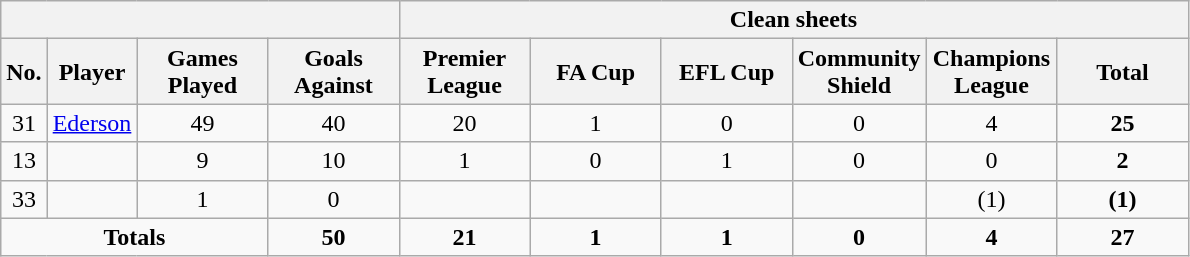<table class="wikitable sortable alternance" style="text-align:center">
<tr>
<th colspan="4"></th>
<th colspan="6">Clean sheets</th>
</tr>
<tr>
<th>No.</th>
<th>Player</th>
<th width=80>Games Played</th>
<th width=80>Goals Against</th>
<th width=80>Premier League</th>
<th width=80>FA Cup</th>
<th width=80>EFL Cup</th>
<th width=80>Community Shield</th>
<th width=80>Champions League</th>
<th width=80>Total</th>
</tr>
<tr>
<td>31</td>
<td> <a href='#'>Ederson</a></td>
<td>49</td>
<td>40</td>
<td>20</td>
<td>1</td>
<td>0</td>
<td>0</td>
<td>4</td>
<td><strong>25</strong></td>
</tr>
<tr>
<td>13</td>
<td></td>
<td>9</td>
<td>10</td>
<td>1</td>
<td>0</td>
<td>1</td>
<td>0</td>
<td>0</td>
<td><strong>2</strong></td>
</tr>
<tr>
<td>33</td>
<td></td>
<td>1</td>
<td>0</td>
<td></td>
<td></td>
<td></td>
<td></td>
<td>(1)</td>
<td><strong>(1)</strong></td>
</tr>
<tr class="sortbottom">
<td colspan="3"><strong>Totals</strong></td>
<td><strong>50</strong></td>
<td><strong>21</strong></td>
<td><strong>1</strong></td>
<td><strong>1</strong></td>
<td><strong>0</strong></td>
<td><strong>4</strong></td>
<td><strong>27</strong></td>
</tr>
</table>
